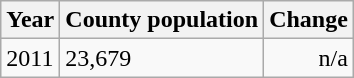<table class="wikitable">
<tr>
<th>Year</th>
<th>County population</th>
<th>Change</th>
</tr>
<tr>
<td>2011</td>
<td>23,679</td>
<td align="right">n/a</td>
</tr>
</table>
